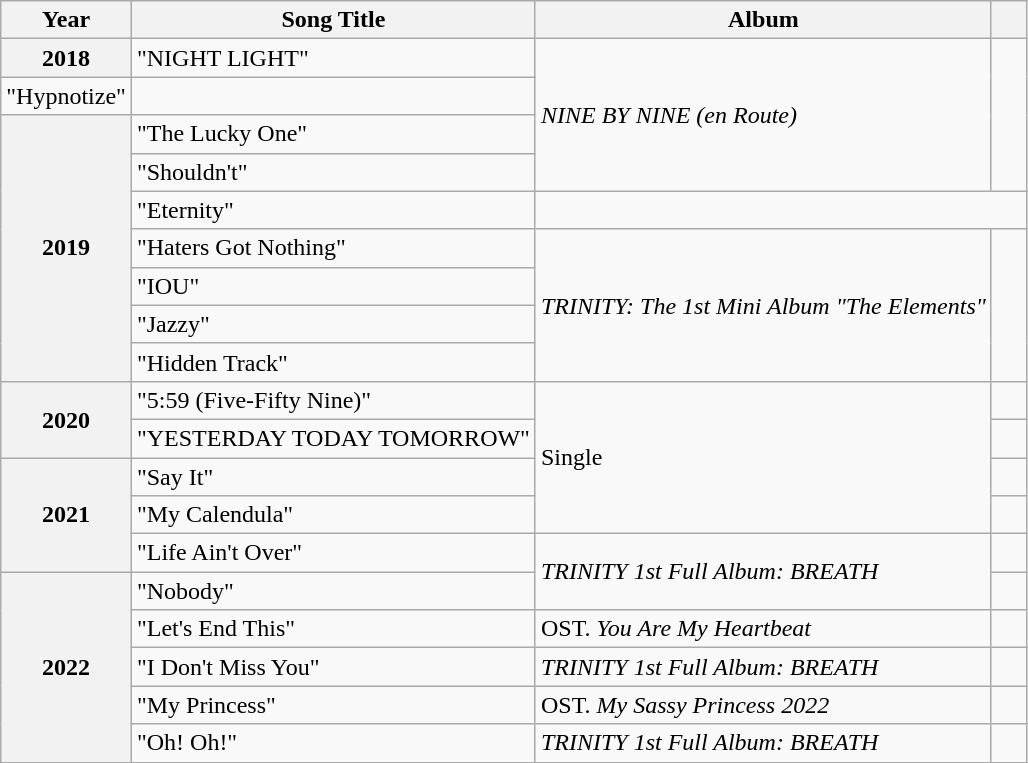<table class="wikitable sortable plainrowheaders">
<tr>
<th scope="col">Year</th>
<th scope="col">Song Title</th>
<th scope="col" class="unsortable">Album</th>
<th scope="col" style="width:1em;"class="unsortable"></th>
</tr>
<tr>
<th scope="row" rowspan="2">2018</th>
<td>"NIGHT LIGHT"</td>
<td rowspan="5"><em>NINE BY NINE (en Route)</em></td>
<td style="text-align: center;" rowspan="5"></td>
</tr>
<tr>
</tr>
<tr>
<td>"Hypnotize"</td>
</tr>
<tr>
<th scope="row" rowspan="7">2019</th>
<td>"The Lucky One"</td>
</tr>
<tr>
<td>"Shouldn't"</td>
</tr>
<tr>
<td>"Eternity"</td>
</tr>
<tr>
<td>"Haters Got Nothing"</td>
<td rowspan="4"><em>TRINITY: The 1st Mini Album "The Elements"</em></td>
<td style="text-align: center;" rowspan="4"></td>
</tr>
<tr>
<td>"IOU"</td>
</tr>
<tr>
<td>"Jazzy"</td>
</tr>
<tr>
<td>"Hidden Track"</td>
</tr>
<tr>
<th scope="row" rowspan="2">2020</th>
<td>"5:59 (Five-Fifty Nine)"</td>
<td rowspan="4">Single</td>
<td style="text-align: center;"></td>
</tr>
<tr>
<td>"YESTERDAY TODAY TOMORROW"<br></td>
<td style="text-align: center;"></td>
</tr>
<tr>
<th scope="row" rowspan="3">2021</th>
<td>"Say It" <br></td>
<td style="text-align: center;"></td>
</tr>
<tr>
<td>"My Calendula" <br></td>
<td style="text-align: center;"></td>
</tr>
<tr>
<td>"Life Ain't Over"</td>
<td rowspan="2"><em>TRINITY 1st Full Album: BREATH</em></td>
<td style="text-align: center;"></td>
</tr>
<tr>
<th scope="row"; rowspan="5">2022</th>
<td>"Nobody"</td>
<td style="text-align: center;"></td>
</tr>
<tr>
<td>"Let's End This"</td>
<td>OST. <em>You Are My Heartbeat</em></td>
<td style="text-align: center;"></td>
</tr>
<tr>
<td>"I Don't Miss You"</td>
<td><em>TRINITY 1st Full Album: BREATH</em></td>
<td style="text-align: center;"></td>
</tr>
<tr>
<td>"My Princess"</td>
<td>OST. <em>My Sassy Princess 2022</em></td>
<td style="text-align: center;"></td>
</tr>
<tr>
<td>"Oh! Oh!"</td>
<td><em>TRINITY 1st Full Album: BREATH</em></td>
<td style="text-align: center;"></td>
</tr>
<tr>
</tr>
</table>
